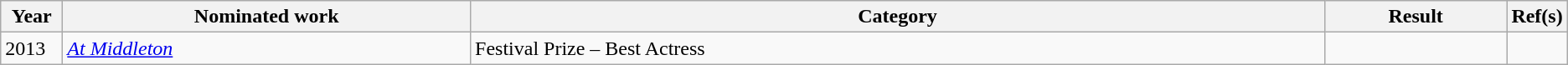<table class="wikitable">
<tr>
<th width=4%>Year</th>
<th width=27%>Nominated work</th>
<th width=57%>Category</th>
<th width=12%>Result</th>
<th width=4%>Ref(s)</th>
</tr>
<tr>
<td>2013</td>
<td><em><a href='#'>At Middleton</a></em></td>
<td>Festival Prize – Best Actress</td>
<td></td>
<td></td>
</tr>
</table>
